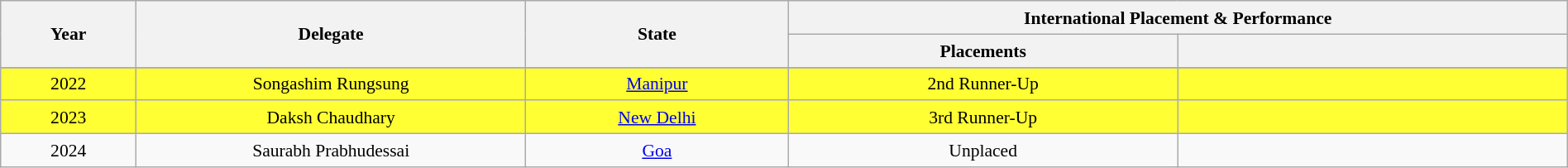<table class="wikitable" style="text-align:center; line-height:20px; font-size:90%; width:100%;">
<tr>
<th rowspan="2"  width=100px>Year</th>
<th rowspan="2"  width=300px>Delegate</th>
<th rowspan="2"  width=200px>State</th>
<th colspan="2"  width=100px>International Placement & Performance</th>
</tr>
<tr>
<th width=300px>Placements</th>
<th width=300px></th>
</tr>
<tr>
</tr>
<tr style="background-color:#FFFF33;">
<td>2022</td>
<td>Songashim Rungsung</td>
<td><a href='#'>Manipur</a></td>
<td>2nd Runner-Up</td>
<td></td>
</tr>
<tr style="background-color:#FFFF33;">
<td>2023</td>
<td>Daksh Chaudhary</td>
<td><a href='#'>New Delhi</a></td>
<td>3rd Runner-Up</td>
<td style="background:;"></td>
</tr>
<tr>
<td>2024</td>
<td>Saurabh Prabhudessai</td>
<td><a href='#'>Goa</a></td>
<td>Unplaced</td>
<td></td>
</tr>
</table>
